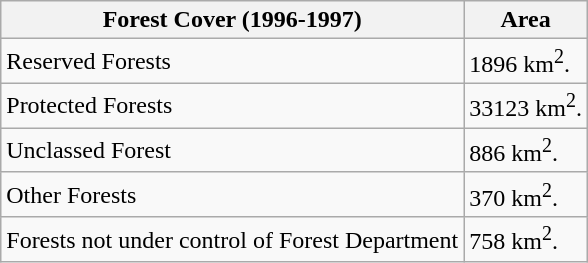<table class="wikitable">
<tr>
<th>Forest Cover (1996-1997)</th>
<th>Area</th>
</tr>
<tr>
<td>Reserved Forests</td>
<td>1896 km<sup>2</sup>.</td>
</tr>
<tr>
<td>Protected Forests</td>
<td>33123 km<sup>2</sup>.</td>
</tr>
<tr>
<td>Unclassed Forest</td>
<td>886 km<sup>2</sup>.</td>
</tr>
<tr>
<td>Other Forests</td>
<td>370 km<sup>2</sup>.</td>
</tr>
<tr>
<td>Forests not under control of Forest Department</td>
<td>758 km<sup>2</sup>.</td>
</tr>
</table>
